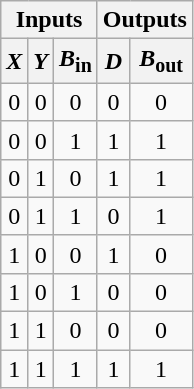<table class="wikitable" style="text-align:center">
<tr>
<th colspan="3">Inputs</th>
<th colspan="2">Outputs</th>
</tr>
<tr>
<th><em>X</em></th>
<th><em>Y</em></th>
<th><em>B</em><sub>in</sub></th>
<th><em>D</em></th>
<th><em>B</em><sub>out</sub></th>
</tr>
<tr>
<td>0</td>
<td>0</td>
<td>0</td>
<td>0</td>
<td>0</td>
</tr>
<tr>
<td>0</td>
<td>0</td>
<td>1</td>
<td>1</td>
<td>1</td>
</tr>
<tr>
<td>0</td>
<td>1</td>
<td>0</td>
<td>1</td>
<td>1</td>
</tr>
<tr>
<td>0</td>
<td>1</td>
<td>1</td>
<td>0</td>
<td>1</td>
</tr>
<tr>
<td>1</td>
<td>0</td>
<td>0</td>
<td>1</td>
<td>0</td>
</tr>
<tr>
<td>1</td>
<td>0</td>
<td>1</td>
<td>0</td>
<td>0</td>
</tr>
<tr>
<td>1</td>
<td>1</td>
<td>0</td>
<td>0</td>
<td>0</td>
</tr>
<tr>
<td>1</td>
<td>1</td>
<td>1</td>
<td>1</td>
<td>1</td>
</tr>
</table>
